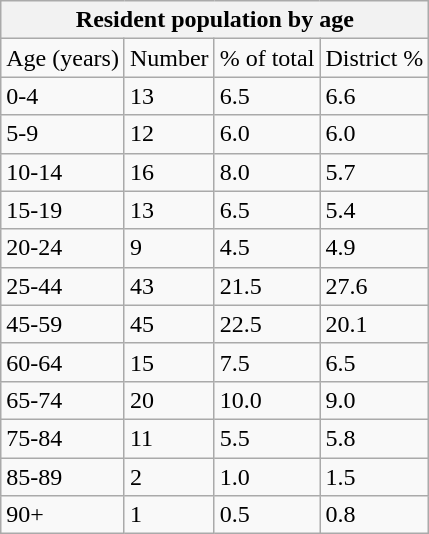<table class="wikitable">
<tr>
<th colspan="4">Resident  population by age</th>
</tr>
<tr>
<td>Age  (years)</td>
<td>Number</td>
<td>% of  total</td>
<td>District %</td>
</tr>
<tr>
<td>0-4</td>
<td>13</td>
<td>6.5</td>
<td>6.6</td>
</tr>
<tr>
<td>5-9</td>
<td>12</td>
<td>6.0</td>
<td>6.0</td>
</tr>
<tr>
<td>10-14</td>
<td>16</td>
<td>8.0</td>
<td>5.7</td>
</tr>
<tr>
<td>15-19</td>
<td>13</td>
<td>6.5</td>
<td>5.4</td>
</tr>
<tr>
<td>20-24</td>
<td>9</td>
<td>4.5</td>
<td>4.9</td>
</tr>
<tr>
<td>25-44</td>
<td>43</td>
<td>21.5</td>
<td>27.6</td>
</tr>
<tr>
<td>45-59</td>
<td>45</td>
<td>22.5</td>
<td>20.1</td>
</tr>
<tr>
<td>60-64</td>
<td>15</td>
<td>7.5</td>
<td>6.5</td>
</tr>
<tr>
<td>65-74</td>
<td>20</td>
<td>10.0</td>
<td>9.0</td>
</tr>
<tr>
<td>75-84</td>
<td>11</td>
<td>5.5</td>
<td>5.8</td>
</tr>
<tr>
<td>85-89</td>
<td>2</td>
<td>1.0</td>
<td>1.5</td>
</tr>
<tr>
<td>90+</td>
<td>1</td>
<td>0.5</td>
<td>0.8</td>
</tr>
</table>
